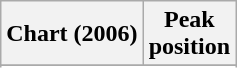<table class="wikitable sortable plainrowheaders" style="text-align:center">
<tr>
<th>Chart (2006)</th>
<th>Peak<br>position</th>
</tr>
<tr>
</tr>
<tr>
</tr>
<tr>
</tr>
<tr>
</tr>
<tr>
</tr>
<tr>
</tr>
<tr>
</tr>
<tr>
</tr>
<tr>
</tr>
<tr>
</tr>
</table>
